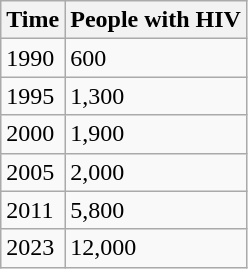<table class="wikitable">
<tr>
<th>Time</th>
<th>People with HIV</th>
</tr>
<tr>
<td>1990</td>
<td>600</td>
</tr>
<tr>
<td>1995</td>
<td>1,300</td>
</tr>
<tr>
<td>2000</td>
<td>1,900</td>
</tr>
<tr>
<td>2005</td>
<td>2,000</td>
</tr>
<tr>
<td>2011</td>
<td>5,800</td>
</tr>
<tr>
<td>2023</td>
<td>12,000</td>
</tr>
</table>
